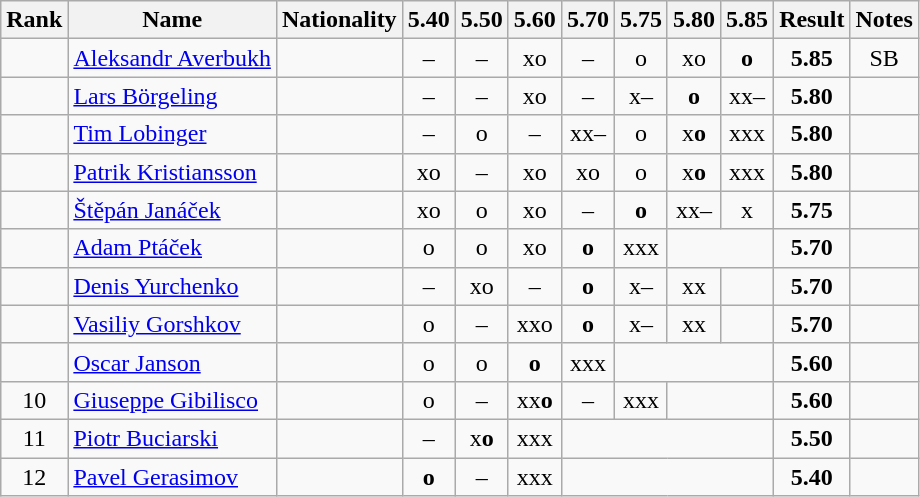<table class="wikitable sortable" style="text-align:center">
<tr>
<th>Rank</th>
<th>Name</th>
<th>Nationality</th>
<th>5.40</th>
<th>5.50</th>
<th>5.60</th>
<th>5.70</th>
<th>5.75</th>
<th>5.80</th>
<th>5.85</th>
<th>Result</th>
<th>Notes</th>
</tr>
<tr>
<td></td>
<td align=left><a href='#'>Aleksandr Averbukh</a></td>
<td align=left></td>
<td>–</td>
<td>–</td>
<td>xo</td>
<td>–</td>
<td>o</td>
<td>xo</td>
<td><strong>o</strong></td>
<td><strong>5.85</strong></td>
<td>SB</td>
</tr>
<tr>
<td></td>
<td align=left><a href='#'>Lars Börgeling</a></td>
<td align=left></td>
<td>–</td>
<td>–</td>
<td>xo</td>
<td>–</td>
<td>x–</td>
<td><strong>o</strong></td>
<td>xx–</td>
<td><strong>5.80</strong></td>
<td></td>
</tr>
<tr>
<td></td>
<td align=left><a href='#'>Tim Lobinger</a></td>
<td align=left></td>
<td>–</td>
<td>o</td>
<td>–</td>
<td>xx–</td>
<td>o</td>
<td>x<strong>o</strong></td>
<td>xxx</td>
<td><strong>5.80</strong></td>
<td></td>
</tr>
<tr>
<td></td>
<td align=left><a href='#'>Patrik Kristiansson</a></td>
<td align=left></td>
<td>xo</td>
<td>–</td>
<td>xo</td>
<td>xo</td>
<td>o</td>
<td>x<strong>o</strong></td>
<td>xxx</td>
<td><strong>5.80</strong></td>
<td></td>
</tr>
<tr>
<td></td>
<td align=left><a href='#'>Štěpán Janáček</a></td>
<td align=left></td>
<td>xo</td>
<td>o</td>
<td>xo</td>
<td>–</td>
<td><strong>o</strong></td>
<td>xx–</td>
<td>x</td>
<td><strong>5.75</strong></td>
<td></td>
</tr>
<tr>
<td></td>
<td align=left><a href='#'>Adam Ptáček</a></td>
<td align=left></td>
<td>o</td>
<td>o</td>
<td>xo</td>
<td><strong>o</strong></td>
<td>xxx</td>
<td colspan=2></td>
<td><strong>5.70</strong></td>
<td></td>
</tr>
<tr>
<td></td>
<td align=left><a href='#'>Denis Yurchenko</a></td>
<td align=left></td>
<td>–</td>
<td>xo</td>
<td>–</td>
<td><strong>o</strong></td>
<td>x–</td>
<td>xx</td>
<td></td>
<td><strong>5.70</strong></td>
<td></td>
</tr>
<tr>
<td></td>
<td align=left><a href='#'>Vasiliy Gorshkov</a></td>
<td align=left></td>
<td>o</td>
<td>–</td>
<td>xxo</td>
<td><strong>o</strong></td>
<td>x–</td>
<td>xx</td>
<td></td>
<td><strong>5.70</strong></td>
<td></td>
</tr>
<tr>
<td></td>
<td align=left><a href='#'>Oscar Janson</a></td>
<td align=left></td>
<td>o</td>
<td>o</td>
<td><strong>o</strong></td>
<td>xxx</td>
<td colspan=3></td>
<td><strong>5.60</strong></td>
<td></td>
</tr>
<tr>
<td>10</td>
<td align=left><a href='#'>Giuseppe Gibilisco</a></td>
<td align=left></td>
<td>o</td>
<td>–</td>
<td>xx<strong>o</strong></td>
<td>–</td>
<td>xxx</td>
<td colspan=2></td>
<td><strong>5.60</strong></td>
<td></td>
</tr>
<tr>
<td>11</td>
<td align=left><a href='#'>Piotr Buciarski</a></td>
<td align=left></td>
<td>–</td>
<td>x<strong>o</strong></td>
<td>xxx</td>
<td colspan=4></td>
<td><strong>5.50</strong></td>
<td></td>
</tr>
<tr>
<td>12</td>
<td align=left><a href='#'>Pavel Gerasimov</a></td>
<td align=left></td>
<td><strong>o</strong></td>
<td>–</td>
<td>xxx</td>
<td colspan=4></td>
<td><strong>5.40</strong></td>
<td></td>
</tr>
</table>
